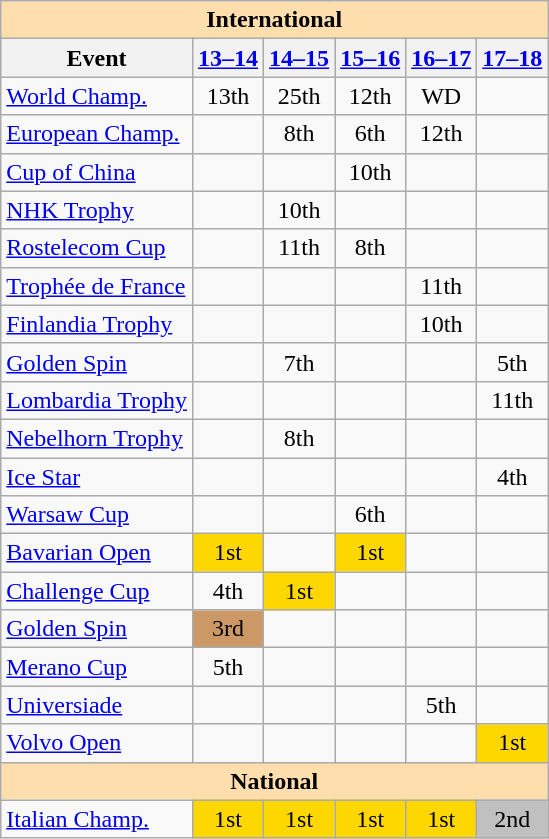<table class="wikitable" style="text-align:center">
<tr>
<th style="background-color: #ffdead; " colspan=6 align=center>International</th>
</tr>
<tr>
<th>Event</th>
<th><a href='#'>13–14</a></th>
<th><a href='#'>14–15</a></th>
<th><a href='#'>15–16</a></th>
<th><a href='#'>16–17</a></th>
<th><a href='#'>17–18</a></th>
</tr>
<tr>
<td align=left><a href='#'>World Champ.</a></td>
<td>13th</td>
<td>25th</td>
<td>12th</td>
<td>WD</td>
<td></td>
</tr>
<tr>
<td align=left><a href='#'>European Champ.</a></td>
<td></td>
<td>8th</td>
<td>6th</td>
<td>12th</td>
<td></td>
</tr>
<tr>
<td align=left> <a href='#'>Cup of China</a></td>
<td></td>
<td></td>
<td>10th</td>
<td></td>
<td></td>
</tr>
<tr>
<td align=left> <a href='#'>NHK Trophy</a></td>
<td></td>
<td>10th</td>
<td></td>
<td></td>
<td></td>
</tr>
<tr>
<td align=left> <a href='#'>Rostelecom Cup</a></td>
<td></td>
<td>11th</td>
<td>8th</td>
<td></td>
<td></td>
</tr>
<tr>
<td align=left> <a href='#'>Trophée de France</a></td>
<td></td>
<td></td>
<td></td>
<td>11th</td>
<td></td>
</tr>
<tr>
<td align=left> <a href='#'>Finlandia Trophy</a></td>
<td></td>
<td></td>
<td></td>
<td>10th</td>
<td></td>
</tr>
<tr>
<td align=left> <a href='#'>Golden Spin</a></td>
<td></td>
<td>7th</td>
<td></td>
<td></td>
<td>5th</td>
</tr>
<tr>
<td align=left> <a href='#'>Lombardia Trophy</a></td>
<td></td>
<td></td>
<td></td>
<td></td>
<td>11th</td>
</tr>
<tr>
<td align=left> <a href='#'>Nebelhorn Trophy</a></td>
<td></td>
<td>8th</td>
<td></td>
<td></td>
<td></td>
</tr>
<tr>
<td align=left> <a href='#'>Ice Star</a></td>
<td></td>
<td></td>
<td></td>
<td></td>
<td>4th</td>
</tr>
<tr>
<td align=left> <a href='#'>Warsaw Cup</a></td>
<td></td>
<td></td>
<td>6th</td>
<td></td>
<td></td>
</tr>
<tr>
<td align=left><a href='#'>Bavarian Open</a></td>
<td bgcolor=gold>1st</td>
<td></td>
<td bgcolor=gold>1st</td>
<td></td>
<td></td>
</tr>
<tr>
<td align=left><a href='#'>Challenge Cup</a></td>
<td>4th</td>
<td bgcolor=gold>1st</td>
<td></td>
<td></td>
<td></td>
</tr>
<tr>
<td align=left><a href='#'>Golden Spin</a></td>
<td bgcolor=cc9966>3rd</td>
<td></td>
<td></td>
<td></td>
<td></td>
</tr>
<tr>
<td align=left><a href='#'>Merano Cup</a></td>
<td>5th</td>
<td></td>
<td></td>
<td></td>
<td></td>
</tr>
<tr>
<td align=left><a href='#'>Universiade</a></td>
<td></td>
<td></td>
<td></td>
<td>5th</td>
<td></td>
</tr>
<tr>
<td align=left><a href='#'>Volvo Open</a></td>
<td></td>
<td></td>
<td></td>
<td></td>
<td bgcolor=gold>1st</td>
</tr>
<tr>
<th style="background-color: #ffdead; " colspan=6 align=center>National</th>
</tr>
<tr>
<td align=left><a href='#'>Italian Champ.</a></td>
<td bgcolor=gold>1st</td>
<td bgcolor=gold>1st</td>
<td bgcolor=gold>1st</td>
<td bgcolor=gold>1st</td>
<td bgcolor=silver>2nd</td>
</tr>
</table>
